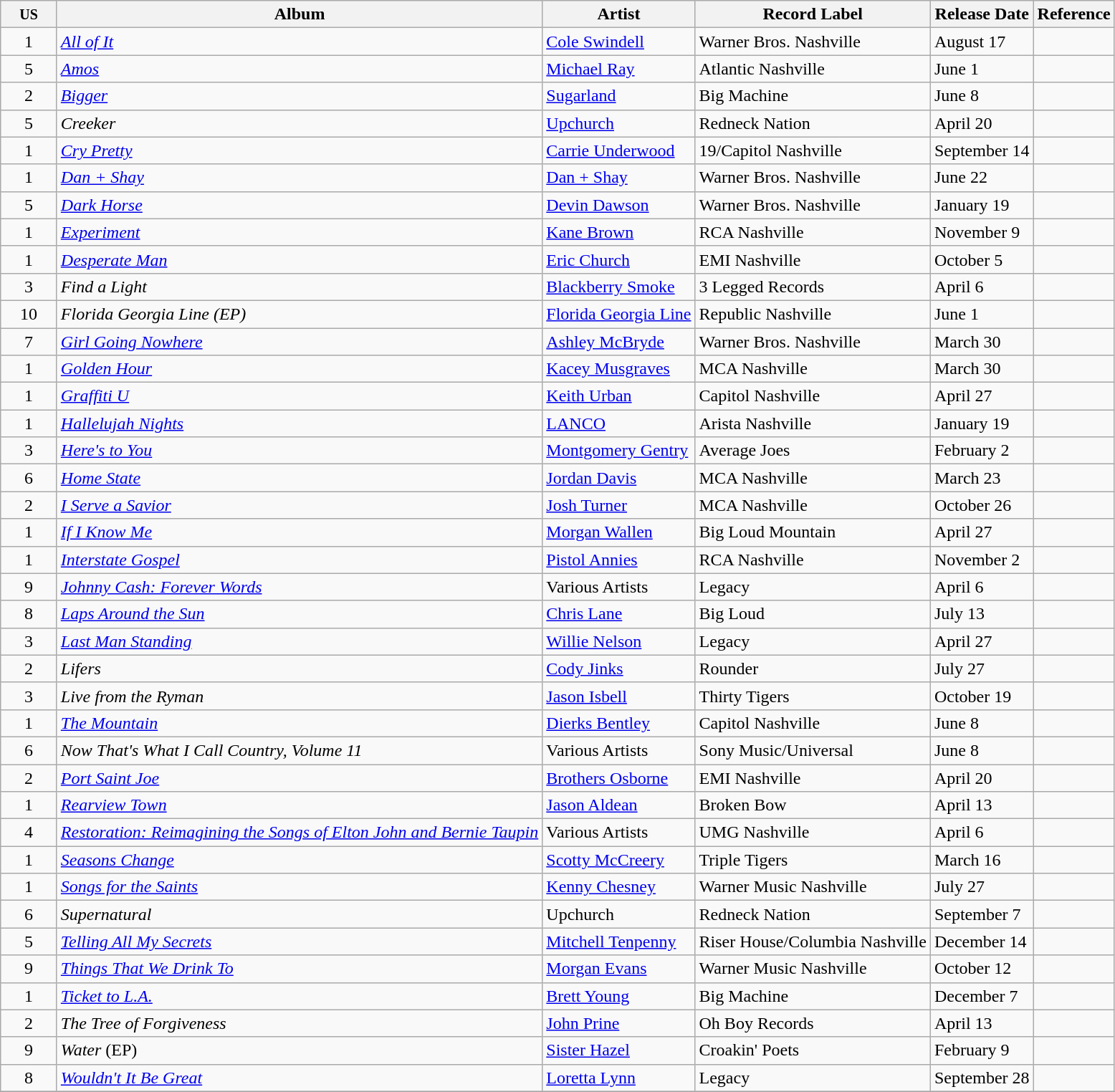<table class="wikitable sortable">
<tr>
<th width=45><small>US</small></th>
<th>Album</th>
<th>Artist</th>
<th>Record Label</th>
<th>Release Date</th>
<th>Reference</th>
</tr>
<tr>
<td align="center">1</td>
<td><em><a href='#'>All of It</a></em></td>
<td><a href='#'>Cole Swindell</a></td>
<td>Warner Bros. Nashville</td>
<td>August 17</td>
<td></td>
</tr>
<tr>
<td align="center">5</td>
<td><em><a href='#'>Amos</a></em></td>
<td><a href='#'>Michael Ray</a></td>
<td>Atlantic Nashville</td>
<td>June 1</td>
<td></td>
</tr>
<tr>
<td align="center">2</td>
<td><em><a href='#'>Bigger</a></em></td>
<td><a href='#'>Sugarland</a></td>
<td>Big Machine</td>
<td>June 8</td>
<td></td>
</tr>
<tr>
<td align="center">5</td>
<td><em>Creeker</em></td>
<td><a href='#'>Upchurch</a></td>
<td>Redneck Nation</td>
<td>April 20</td>
<td></td>
</tr>
<tr>
<td align="center">1</td>
<td><em><a href='#'>Cry Pretty</a></em></td>
<td><a href='#'>Carrie Underwood</a></td>
<td>19/Capitol Nashville</td>
<td>September 14</td>
<td></td>
</tr>
<tr>
<td align="center">1</td>
<td><em><a href='#'>Dan + Shay</a></em></td>
<td><a href='#'>Dan + Shay</a></td>
<td>Warner Bros. Nashville</td>
<td>June 22</td>
<td></td>
</tr>
<tr>
<td align="center">5</td>
<td><em><a href='#'>Dark Horse</a></em></td>
<td><a href='#'>Devin Dawson</a></td>
<td>Warner Bros. Nashville</td>
<td>January 19</td>
<td></td>
</tr>
<tr>
<td align="center">1</td>
<td><em><a href='#'>Experiment</a></em></td>
<td><a href='#'>Kane Brown</a></td>
<td>RCA Nashville</td>
<td>November 9</td>
<td></td>
</tr>
<tr>
<td align="center">1</td>
<td><em><a href='#'>Desperate Man</a></em></td>
<td><a href='#'>Eric Church</a></td>
<td>EMI Nashville</td>
<td>October 5</td>
<td></td>
</tr>
<tr>
<td align="center">3</td>
<td><em>Find a Light</em></td>
<td><a href='#'>Blackberry Smoke</a></td>
<td>3 Legged Records</td>
<td>April 6</td>
<td></td>
</tr>
<tr>
<td align="center">10</td>
<td><em>Florida Georgia Line (EP)</em></td>
<td><a href='#'>Florida Georgia Line</a></td>
<td>Republic Nashville</td>
<td>June 1</td>
<td></td>
</tr>
<tr>
<td align="center">7</td>
<td><em><a href='#'>Girl Going Nowhere</a></em></td>
<td><a href='#'>Ashley McBryde</a></td>
<td>Warner Bros. Nashville</td>
<td>March 30</td>
<td></td>
</tr>
<tr>
<td align="center">1</td>
<td><em><a href='#'>Golden Hour</a></em></td>
<td><a href='#'>Kacey Musgraves</a></td>
<td>MCA Nashville</td>
<td>March 30</td>
<td></td>
</tr>
<tr>
<td align="center">1</td>
<td><em><a href='#'>Graffiti U</a></em></td>
<td><a href='#'>Keith Urban</a></td>
<td>Capitol Nashville</td>
<td>April 27</td>
<td></td>
</tr>
<tr>
<td align="center">1</td>
<td><em><a href='#'>Hallelujah Nights</a></em></td>
<td><a href='#'>LANCO</a></td>
<td>Arista Nashville</td>
<td>January 19</td>
<td></td>
</tr>
<tr>
<td align="center">3</td>
<td><em><a href='#'>Here's to You</a></em></td>
<td><a href='#'>Montgomery Gentry</a></td>
<td>Average Joes</td>
<td>February 2</td>
<td></td>
</tr>
<tr>
<td align="center">6</td>
<td><em><a href='#'>Home State</a></em></td>
<td><a href='#'>Jordan Davis</a></td>
<td>MCA Nashville</td>
<td>March 23</td>
<td></td>
</tr>
<tr>
<td align="center">2</td>
<td><em><a href='#'>I Serve a Savior</a></em></td>
<td><a href='#'>Josh Turner</a></td>
<td>MCA Nashville</td>
<td>October 26</td>
<td></td>
</tr>
<tr>
<td align="center">1</td>
<td><em><a href='#'>If I Know Me</a></em></td>
<td><a href='#'>Morgan Wallen</a></td>
<td>Big Loud Mountain</td>
<td>April 27</td>
<td></td>
</tr>
<tr>
<td align="center">1</td>
<td><em><a href='#'>Interstate Gospel</a></em></td>
<td><a href='#'>Pistol Annies</a></td>
<td>RCA Nashville</td>
<td>November 2</td>
<td></td>
</tr>
<tr>
<td align="center">9</td>
<td><em><a href='#'>Johnny Cash: Forever Words</a></em></td>
<td>Various Artists</td>
<td>Legacy</td>
<td>April 6</td>
<td></td>
</tr>
<tr>
<td align="center">8</td>
<td><em><a href='#'>Laps Around the Sun</a></em></td>
<td><a href='#'>Chris Lane</a></td>
<td>Big Loud</td>
<td>July 13</td>
<td></td>
</tr>
<tr>
<td align="center">3</td>
<td><em><a href='#'>Last Man Standing</a></em></td>
<td><a href='#'>Willie Nelson</a></td>
<td>Legacy</td>
<td>April 27</td>
<td></td>
</tr>
<tr>
<td align="center">2</td>
<td><em>Lifers</em></td>
<td><a href='#'>Cody Jinks</a></td>
<td>Rounder</td>
<td>July 27</td>
<td></td>
</tr>
<tr>
<td align="center">3</td>
<td><em>Live from the Ryman</em></td>
<td><a href='#'>Jason Isbell</a></td>
<td>Thirty Tigers</td>
<td>October 19</td>
<td></td>
</tr>
<tr>
<td align="center">1</td>
<td><em><a href='#'>The Mountain</a></em></td>
<td><a href='#'>Dierks Bentley</a></td>
<td>Capitol Nashville</td>
<td>June 8</td>
<td></td>
</tr>
<tr>
<td align="center">6</td>
<td><em>Now That's What I Call Country, Volume 11</em></td>
<td>Various Artists</td>
<td>Sony Music/Universal</td>
<td>June 8</td>
<td></td>
</tr>
<tr>
<td align="center">2</td>
<td><em><a href='#'>Port Saint Joe</a></em></td>
<td><a href='#'>Brothers Osborne</a></td>
<td>EMI Nashville</td>
<td>April 20</td>
<td></td>
</tr>
<tr>
<td align="center">1</td>
<td><em><a href='#'>Rearview Town</a></em></td>
<td><a href='#'>Jason Aldean</a></td>
<td>Broken Bow</td>
<td>April 13</td>
<td></td>
</tr>
<tr>
<td align="center">4</td>
<td><em><a href='#'>Restoration: Reimagining the Songs of Elton John and Bernie Taupin</a></em></td>
<td>Various Artists</td>
<td>UMG Nashville</td>
<td>April 6</td>
<td></td>
</tr>
<tr>
<td align="center">1</td>
<td><em><a href='#'>Seasons Change</a></em></td>
<td><a href='#'>Scotty McCreery</a></td>
<td>Triple Tigers</td>
<td>March 16</td>
<td></td>
</tr>
<tr>
<td align="center">1</td>
<td><em><a href='#'>Songs for the Saints</a></em></td>
<td><a href='#'>Kenny Chesney</a></td>
<td>Warner Music Nashville</td>
<td>July 27</td>
<td></td>
</tr>
<tr>
<td align="center">6</td>
<td><em>Supernatural</em></td>
<td>Upchurch</td>
<td>Redneck Nation</td>
<td>September 7</td>
<td></td>
</tr>
<tr>
<td align="center">5</td>
<td><em><a href='#'>Telling All My Secrets</a></em></td>
<td><a href='#'>Mitchell Tenpenny</a></td>
<td>Riser House/Columbia Nashville</td>
<td>December 14</td>
<td></td>
</tr>
<tr>
<td align="center">9</td>
<td><em><a href='#'>Things That We Drink To</a></em></td>
<td><a href='#'>Morgan Evans</a></td>
<td>Warner Music Nashville</td>
<td>October 12</td>
<td></td>
</tr>
<tr>
<td align="center">1</td>
<td><em><a href='#'>Ticket to L.A.</a></em></td>
<td><a href='#'>Brett Young</a></td>
<td>Big Machine</td>
<td>December 7</td>
<td></td>
</tr>
<tr>
<td align="center">2</td>
<td><em>The Tree of Forgiveness</em></td>
<td><a href='#'>John Prine</a></td>
<td>Oh Boy Records</td>
<td>April 13</td>
<td></td>
</tr>
<tr>
<td align="center">9</td>
<td><em>Water</em> (EP)</td>
<td><a href='#'>Sister Hazel</a></td>
<td>Croakin' Poets</td>
<td>February 9</td>
<td></td>
</tr>
<tr>
<td align="center">8</td>
<td><em><a href='#'>Wouldn't It Be Great</a></em></td>
<td><a href='#'>Loretta Lynn</a></td>
<td>Legacy</td>
<td>September 28</td>
<td></td>
</tr>
<tr>
</tr>
</table>
